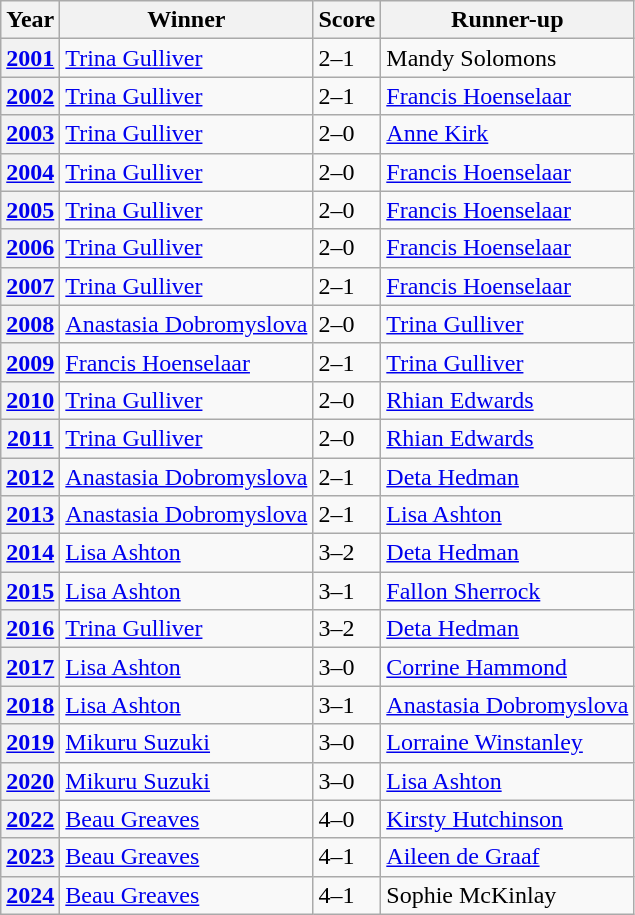<table class="wikitable sortable">
<tr>
<th>Year</th>
<th>Winner</th>
<th>Score</th>
<th>Runner-up</th>
</tr>
<tr>
<th scope="row"><a href='#'>2001</a></th>
<td> <a href='#'>Trina Gulliver</a></td>
<td>2–1</td>
<td> Mandy Solomons</td>
</tr>
<tr>
<th scope="row"><a href='#'>2002</a></th>
<td> <a href='#'>Trina Gulliver</a></td>
<td>2–1</td>
<td> <a href='#'>Francis Hoenselaar</a></td>
</tr>
<tr>
<th scope="row"><a href='#'>2003</a></th>
<td> <a href='#'>Trina Gulliver</a></td>
<td>2–0</td>
<td> <a href='#'>Anne Kirk</a></td>
</tr>
<tr>
<th scope="row"><a href='#'>2004</a></th>
<td> <a href='#'>Trina Gulliver</a></td>
<td>2–0</td>
<td> <a href='#'>Francis Hoenselaar</a></td>
</tr>
<tr>
<th scope="row"><a href='#'>2005</a></th>
<td> <a href='#'>Trina Gulliver</a></td>
<td>2–0</td>
<td> <a href='#'>Francis Hoenselaar</a></td>
</tr>
<tr>
<th scope="row"><a href='#'>2006</a></th>
<td> <a href='#'>Trina Gulliver</a></td>
<td>2–0</td>
<td> <a href='#'>Francis Hoenselaar</a></td>
</tr>
<tr>
<th scope="row"><a href='#'>2007</a></th>
<td> <a href='#'>Trina Gulliver</a></td>
<td>2–1</td>
<td> <a href='#'>Francis Hoenselaar</a></td>
</tr>
<tr>
<th scope="row"><a href='#'>2008</a></th>
<td> <a href='#'>Anastasia Dobromyslova</a></td>
<td>2–0</td>
<td> <a href='#'>Trina Gulliver</a></td>
</tr>
<tr>
<th scope="row"><a href='#'>2009</a></th>
<td> <a href='#'>Francis Hoenselaar</a></td>
<td>2–1</td>
<td> <a href='#'>Trina Gulliver</a></td>
</tr>
<tr>
<th scope="row"><a href='#'>2010</a></th>
<td> <a href='#'>Trina Gulliver</a></td>
<td>2–0</td>
<td> <a href='#'>Rhian Edwards</a></td>
</tr>
<tr>
<th scope="row"><a href='#'>2011</a></th>
<td> <a href='#'>Trina Gulliver</a></td>
<td>2–0</td>
<td> <a href='#'>Rhian Edwards</a></td>
</tr>
<tr>
<th scope="row"><a href='#'>2012</a></th>
<td> <a href='#'>Anastasia Dobromyslova</a></td>
<td>2–1</td>
<td> <a href='#'>Deta Hedman</a></td>
</tr>
<tr>
<th scope="row"><a href='#'>2013</a></th>
<td> <a href='#'>Anastasia Dobromyslova</a></td>
<td>2–1</td>
<td> <a href='#'>Lisa Ashton</a></td>
</tr>
<tr>
<th scope="row"><a href='#'>2014</a></th>
<td> <a href='#'>Lisa Ashton</a></td>
<td>3–2</td>
<td> <a href='#'>Deta Hedman</a></td>
</tr>
<tr>
<th scope="row"><a href='#'>2015</a></th>
<td> <a href='#'>Lisa Ashton</a></td>
<td>3–1</td>
<td> <a href='#'>Fallon Sherrock</a></td>
</tr>
<tr>
<th scope="row"><a href='#'>2016</a></th>
<td> <a href='#'>Trina Gulliver</a></td>
<td>3–2</td>
<td> <a href='#'>Deta Hedman</a></td>
</tr>
<tr>
<th scope="row"><a href='#'>2017</a></th>
<td> <a href='#'>Lisa Ashton</a></td>
<td>3–0</td>
<td> <a href='#'>Corrine Hammond</a></td>
</tr>
<tr>
<th scope="row"><a href='#'>2018</a></th>
<td> <a href='#'>Lisa Ashton</a></td>
<td>3–1</td>
<td> <a href='#'>Anastasia Dobromyslova</a></td>
</tr>
<tr>
<th scope="row"><a href='#'>2019</a></th>
<td> <a href='#'>Mikuru Suzuki</a></td>
<td>3–0</td>
<td> <a href='#'>Lorraine Winstanley</a></td>
</tr>
<tr>
<th scope="row"><a href='#'>2020</a></th>
<td> <a href='#'>Mikuru Suzuki</a></td>
<td>3–0</td>
<td> <a href='#'>Lisa Ashton</a></td>
</tr>
<tr>
<th scope="row"><a href='#'>2022</a></th>
<td> <a href='#'>Beau Greaves</a></td>
<td>4–0</td>
<td> <a href='#'>Kirsty Hutchinson</a></td>
</tr>
<tr>
<th scope="row"><a href='#'>2023</a></th>
<td> <a href='#'>Beau Greaves</a></td>
<td>4–1</td>
<td> <a href='#'>Aileen de Graaf</a></td>
</tr>
<tr>
<th scope="row"><a href='#'>2024</a></th>
<td> <a href='#'>Beau Greaves</a></td>
<td>4–1</td>
<td> Sophie McKinlay</td>
</tr>
</table>
